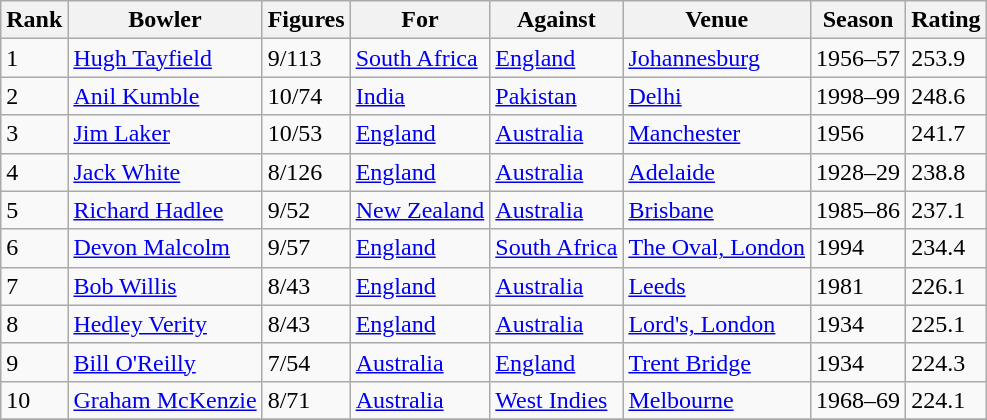<table class="wikitable">
<tr>
<th>Rank</th>
<th>Bowler</th>
<th>Figures</th>
<th>For</th>
<th>Against</th>
<th>Venue</th>
<th>Season</th>
<th>Rating</th>
</tr>
<tr>
<td>1</td>
<td><a href='#'>Hugh Tayfield</a></td>
<td>9/113</td>
<td><a href='#'>South Africa</a></td>
<td><a href='#'>England</a></td>
<td><a href='#'>Johannesburg</a></td>
<td>1956–57</td>
<td>253.9</td>
</tr>
<tr>
<td>2</td>
<td><a href='#'>Anil Kumble</a></td>
<td>10/74</td>
<td><a href='#'>India</a></td>
<td><a href='#'>Pakistan</a></td>
<td><a href='#'>Delhi</a></td>
<td>1998–99</td>
<td>248.6</td>
</tr>
<tr>
<td>3</td>
<td><a href='#'>Jim Laker</a></td>
<td>10/53</td>
<td><a href='#'>England</a></td>
<td><a href='#'>Australia</a></td>
<td><a href='#'>Manchester</a></td>
<td>1956</td>
<td>241.7</td>
</tr>
<tr>
<td>4</td>
<td><a href='#'>Jack White</a></td>
<td>8/126</td>
<td><a href='#'>England</a></td>
<td><a href='#'>Australia</a></td>
<td><a href='#'>Adelaide</a></td>
<td>1928–29</td>
<td>238.8</td>
</tr>
<tr>
<td>5</td>
<td><a href='#'>Richard Hadlee</a></td>
<td>9/52</td>
<td><a href='#'>New Zealand</a></td>
<td><a href='#'>Australia</a></td>
<td><a href='#'>Brisbane</a></td>
<td>1985–86</td>
<td>237.1</td>
</tr>
<tr>
<td>6</td>
<td><a href='#'>Devon Malcolm</a></td>
<td>9/57</td>
<td><a href='#'>England</a></td>
<td><a href='#'>South Africa</a></td>
<td><a href='#'>The Oval, London</a></td>
<td>1994</td>
<td>234.4</td>
</tr>
<tr>
<td>7</td>
<td><a href='#'>Bob Willis</a></td>
<td>8/43</td>
<td><a href='#'>England</a></td>
<td><a href='#'>Australia</a></td>
<td><a href='#'>Leeds</a></td>
<td>1981</td>
<td>226.1</td>
</tr>
<tr>
<td>8</td>
<td><a href='#'>Hedley Verity</a></td>
<td>8/43</td>
<td><a href='#'>England</a></td>
<td><a href='#'>Australia</a></td>
<td><a href='#'>Lord's, London</a></td>
<td>1934</td>
<td>225.1</td>
</tr>
<tr>
<td>9</td>
<td><a href='#'>Bill O'Reilly</a></td>
<td>7/54</td>
<td><a href='#'>Australia</a></td>
<td><a href='#'>England</a></td>
<td><a href='#'>Trent Bridge</a></td>
<td>1934</td>
<td>224.3</td>
</tr>
<tr>
<td>10</td>
<td><a href='#'>Graham McKenzie</a></td>
<td>8/71</td>
<td><a href='#'>Australia</a></td>
<td><a href='#'>West Indies</a></td>
<td><a href='#'>Melbourne</a></td>
<td>1968–69</td>
<td>224.1</td>
</tr>
<tr>
</tr>
</table>
